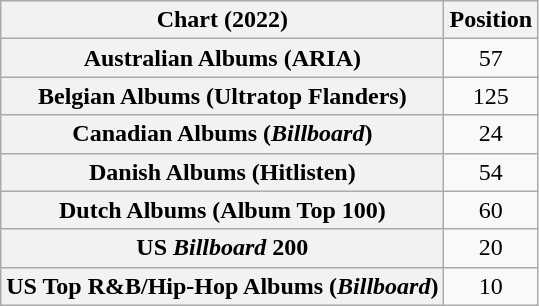<table class="wikitable sortable plainrowheaders" style="text-align:center">
<tr>
<th scope="col">Chart (2022)</th>
<th scope="col">Position</th>
</tr>
<tr>
<th scope="row">Australian Albums (ARIA)</th>
<td>57</td>
</tr>
<tr>
<th scope="row">Belgian Albums (Ultratop Flanders)</th>
<td>125</td>
</tr>
<tr>
<th scope="row">Canadian Albums (<em>Billboard</em>)</th>
<td>24</td>
</tr>
<tr>
<th scope="row">Danish Albums (Hitlisten)</th>
<td>54</td>
</tr>
<tr>
<th scope="row">Dutch Albums (Album Top 100)</th>
<td>60</td>
</tr>
<tr>
<th scope="row">US <em>Billboard</em> 200</th>
<td>20</td>
</tr>
<tr>
<th scope="row">US Top R&B/Hip-Hop Albums (<em>Billboard</em>)</th>
<td>10</td>
</tr>
</table>
